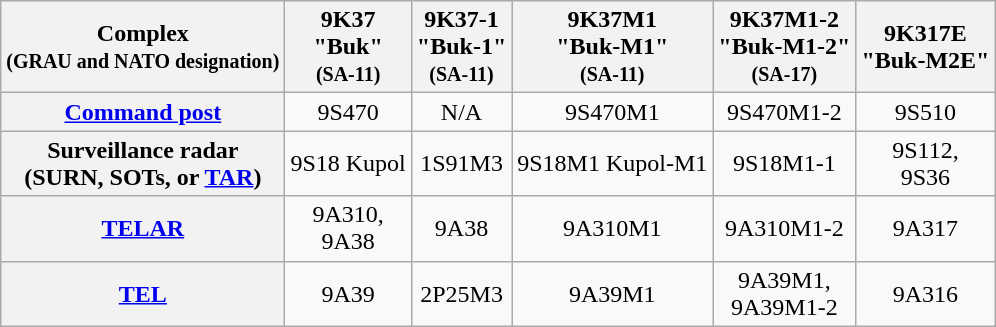<table class=wikitable style="text-align:center;">
<tr>
<th>Complex <br><small>(GRAU and NATO designation)</small></th>
<th>9K37 <br>"Buk" <br><small>(SA-11)</small></th>
<th>9K37-1 <br>"Buk-1" <br><small>(SA-11)</small></th>
<th>9K37M1 <br>"Buk-M1" <br><small>(SA-11)</small></th>
<th>9K37M1-2 <br>"Buk-M1-2" <br><small>(SA-17)</small></th>
<th>9K317E <br>"Buk-M2E"</th>
</tr>
<tr>
<th><a href='#'>Command post</a></th>
<td>9S470</td>
<td>N/A</td>
<td>9S470M1</td>
<td>9S470M1-2</td>
<td>9S510</td>
</tr>
<tr>
<th>Surveillance radar <br>(SURN, SOTs, or <a href='#'>TAR</a>)</th>
<td>9S18 Kupol</td>
<td>1S91M3</td>
<td>9S18M1 Kupol-M1</td>
<td>9S18М1-1</td>
<td>9S112, <br>9S36</td>
</tr>
<tr>
<th><a href='#'>TELAR</a></th>
<td>9А310, <br>9А38</td>
<td>9A38</td>
<td>9A310M1</td>
<td>9A310M1-2</td>
<td>9A317</td>
</tr>
<tr>
<th><a href='#'>TEL</a></th>
<td>9А39</td>
<td>2P25M3</td>
<td>9A39M1</td>
<td>9A39M1, <br>9A39M1-2</td>
<td>9A316</td>
</tr>
</table>
